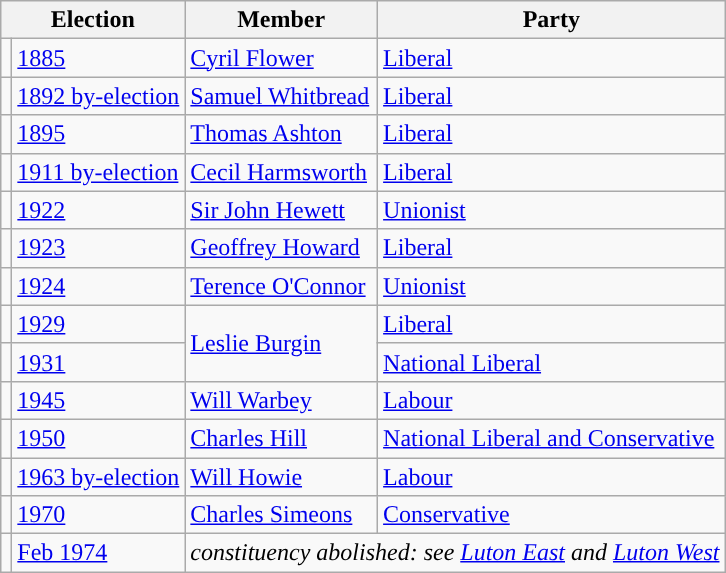<table class="wikitable">
<tr>
<th colspan="2">Election</th>
<th>Member</th>
<th>Party</th>
</tr>
<tr>
<td style="color:inherit;background-color: "></td>
<td><a href='#'>1885</a></td>
<td><a href='#'>Cyril Flower</a></td>
<td><a href='#'>Liberal</a></td>
</tr>
<tr>
<td style="color:inherit;background-color: "></td>
<td><a href='#'>1892 by-election</a></td>
<td><a href='#'>Samuel Whitbread</a></td>
<td><a href='#'>Liberal</a></td>
</tr>
<tr>
<td style="color:inherit;background-color: "></td>
<td><a href='#'>1895</a></td>
<td><a href='#'>Thomas Ashton</a></td>
<td><a href='#'>Liberal</a></td>
</tr>
<tr>
<td style="color:inherit;background-color: "></td>
<td><a href='#'>1911 by-election</a></td>
<td><a href='#'>Cecil Harmsworth</a></td>
<td><a href='#'>Liberal</a></td>
</tr>
<tr>
<td style="color:inherit;background-color: "></td>
<td><a href='#'>1922</a></td>
<td><a href='#'>Sir John Hewett</a></td>
<td><a href='#'>Unionist</a></td>
</tr>
<tr>
<td style="color:inherit;background-color: "></td>
<td><a href='#'>1923</a></td>
<td><a href='#'>Geoffrey Howard</a></td>
<td><a href='#'>Liberal</a></td>
</tr>
<tr>
<td style="color:inherit;background-color: "></td>
<td><a href='#'>1924</a></td>
<td><a href='#'>Terence O'Connor</a></td>
<td><a href='#'>Unionist</a></td>
</tr>
<tr>
<td style="color:inherit;background-color: "></td>
<td><a href='#'>1929</a></td>
<td rowspan="2"><a href='#'>Leslie Burgin</a></td>
<td><a href='#'>Liberal</a></td>
</tr>
<tr>
<td style="color:inherit;background-color: "></td>
<td><a href='#'>1931</a></td>
<td><a href='#'>National Liberal</a></td>
</tr>
<tr>
<td style="color:inherit;background-color: "></td>
<td><a href='#'>1945</a></td>
<td><a href='#'>Will Warbey</a></td>
<td><a href='#'>Labour</a></td>
</tr>
<tr>
<td style="color:inherit;background-color: "></td>
<td><a href='#'>1950</a></td>
<td><a href='#'>Charles Hill</a></td>
<td><a href='#'>National Liberal and Conservative</a></td>
</tr>
<tr>
<td style="color:inherit;background-color: "></td>
<td><a href='#'>1963 by-election</a></td>
<td><a href='#'>Will Howie</a></td>
<td><a href='#'>Labour</a></td>
</tr>
<tr>
<td style="color:inherit;background-color: "></td>
<td><a href='#'>1970</a></td>
<td><a href='#'>Charles Simeons</a></td>
<td><a href='#'>Conservative</a></td>
</tr>
<tr>
<td></td>
<td><a href='#'>Feb 1974</a></td>
<td colspan="2"><em>constituency abolished: see <a href='#'>Luton East</a> and <a href='#'>Luton West</a></em></td>
</tr>
</table>
